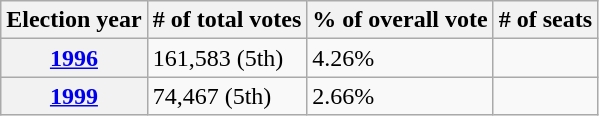<table class="wikitable">
<tr>
<th>Election year</th>
<th># of total votes</th>
<th>% of overall vote</th>
<th># of seats</th>
</tr>
<tr>
<th><a href='#'>1996</a></th>
<td>161,583 (5th)</td>
<td>4.26%</td>
<td></td>
</tr>
<tr>
<th><a href='#'>1999</a></th>
<td>74,467 (5th)</td>
<td>2.66%</td>
<td></td>
</tr>
</table>
